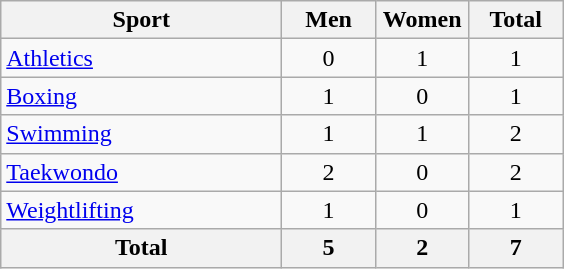<table class="wikitable sortable" style="text-align:center;">
<tr>
<th width=180>Sport</th>
<th width=55>Men</th>
<th width=55>Women</th>
<th width=55>Total</th>
</tr>
<tr>
<td align=left><a href='#'>Athletics</a></td>
<td>0</td>
<td>1</td>
<td>1</td>
</tr>
<tr>
<td align=left><a href='#'>Boxing</a></td>
<td>1</td>
<td>0</td>
<td>1</td>
</tr>
<tr>
<td align=left><a href='#'>Swimming</a></td>
<td>1</td>
<td>1</td>
<td>2</td>
</tr>
<tr>
<td align=left><a href='#'>Taekwondo</a></td>
<td>2</td>
<td>0</td>
<td>2</td>
</tr>
<tr>
<td align=left><a href='#'>Weightlifting</a></td>
<td>1</td>
<td>0</td>
<td>1</td>
</tr>
<tr>
<th>Total</th>
<th>5</th>
<th>2</th>
<th>7</th>
</tr>
</table>
